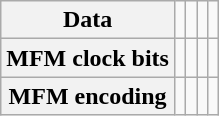<table class=wikitable>
<tr>
<th>Data</th>
<td></td>
<td></td>
<td></td>
<td></td>
</tr>
<tr>
<th>MFM clock bits</th>
<td></td>
<td></td>
<td></td>
<td></td>
</tr>
<tr>
<th>MFM encoding</th>
<td></td>
<td></td>
<td></td>
<td></td>
</tr>
</table>
